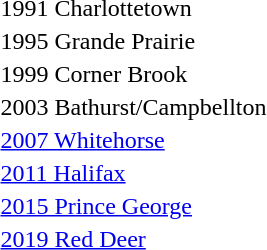<table>
<tr>
<td>1991 Charlottetown</td>
<td></td>
<td></td>
<td></td>
</tr>
<tr>
<td>1995 Grande Prairie</td>
<td></td>
<td></td>
<td></td>
</tr>
<tr>
<td>1999 Corner Brook</td>
<td></td>
<td></td>
<td></td>
</tr>
<tr>
<td>2003 Bathurst/Campbellton</td>
<td></td>
<td></td>
<td></td>
</tr>
<tr>
<td><a href='#'>2007 Whitehorse</a></td>
<td></td>
<td></td>
<td></td>
</tr>
<tr>
<td><a href='#'>2011 Halifax</a></td>
<td></td>
<td></td>
<td></td>
</tr>
<tr>
<td><a href='#'>2015 Prince George</a></td>
<td></td>
<td></td>
<td></td>
</tr>
<tr>
<td><a href='#'>2019 Red Deer</a></td>
<td></td>
<td></td>
<td></td>
</tr>
</table>
